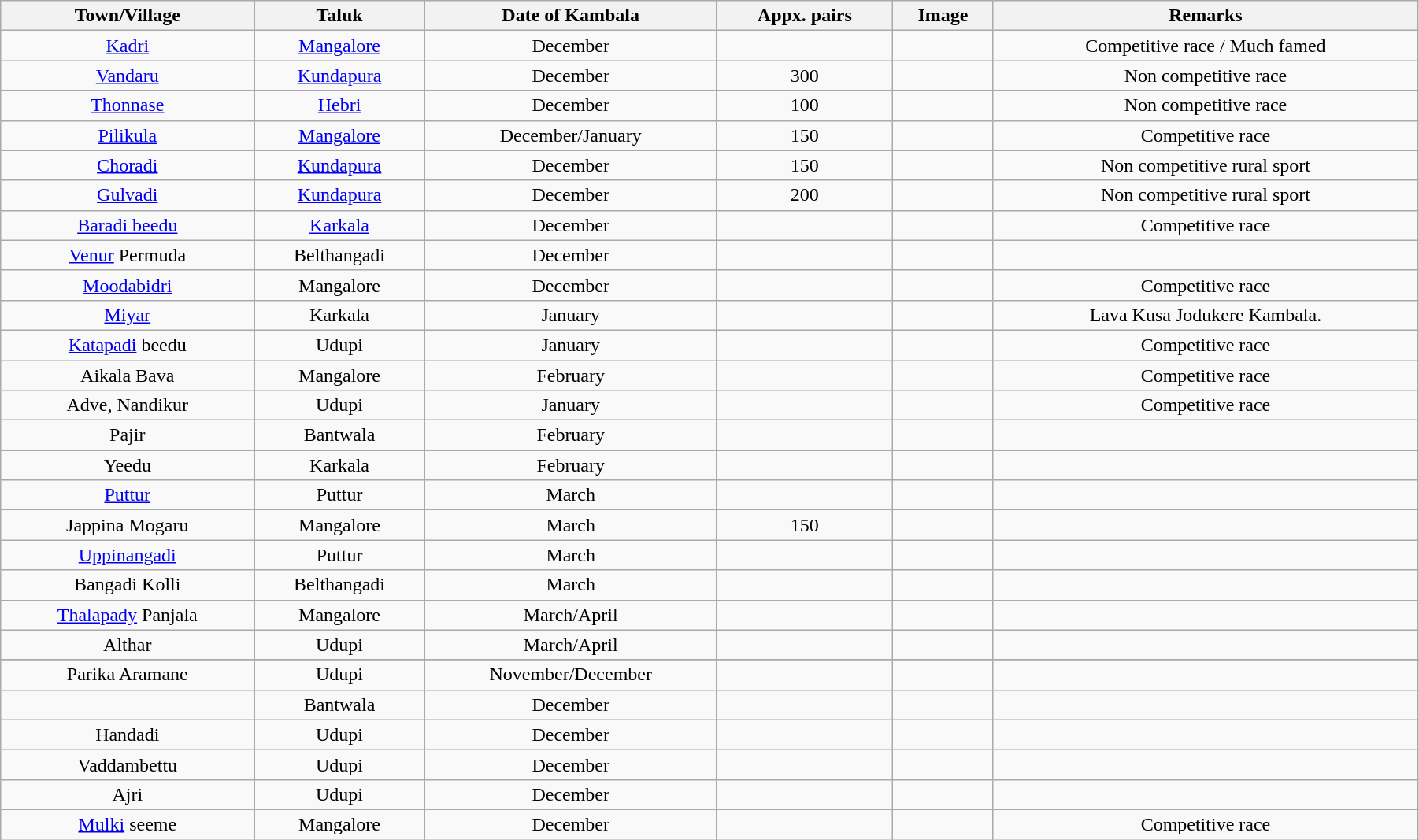<table class="wikitable sortable" style="text-align:center;" width="95%">
<tr>
<th>Town/Village</th>
<th>Taluk</th>
<th>Date of Kambala</th>
<th>Appx. pairs</th>
<th>Image</th>
<th>Remarks</th>
</tr>
<tr>
<td><a href='#'>Kadri</a></td>
<td><a href='#'>Mangalore</a></td>
<td>December</td>
<td></td>
<td></td>
<td>Competitive race / Much famed</td>
</tr>
<tr>
<td><a href='#'>Vandaru</a></td>
<td><a href='#'>Kundapura</a></td>
<td>December</td>
<td>300</td>
<td></td>
<td>Non competitive race</td>
</tr>
<tr>
<td><a href='#'>Thonnase</a></td>
<td><a href='#'>Hebri</a></td>
<td>December</td>
<td>100</td>
<td></td>
<td>Non competitive race</td>
</tr>
<tr>
<td><a href='#'>Pilikula</a></td>
<td><a href='#'>Mangalore</a></td>
<td>December/January</td>
<td>150</td>
<td></td>
<td>Competitive race</td>
</tr>
<tr>
<td><a href='#'>Choradi</a></td>
<td><a href='#'>Kundapura</a></td>
<td>December</td>
<td>150</td>
<td></td>
<td>Non competitive rural sport</td>
</tr>
<tr>
<td><a href='#'>Gulvadi</a></td>
<td><a href='#'>Kundapura</a></td>
<td>December</td>
<td>200</td>
<td></td>
<td>Non competitive rural sport</td>
</tr>
<tr>
<td><a href='#'>Baradi beedu</a></td>
<td><a href='#'>Karkala</a></td>
<td>December</td>
<td></td>
<td></td>
<td>Competitive race</td>
</tr>
<tr>
<td><a href='#'>Venur</a> Permuda</td>
<td>Belthangadi</td>
<td>December</td>
<td></td>
<td></td>
<td></td>
</tr>
<tr>
<td><a href='#'>Moodabidri</a></td>
<td>Mangalore</td>
<td>December</td>
<td></td>
<td></td>
<td>Competitive race</td>
</tr>
<tr>
<td><a href='#'>Miyar</a></td>
<td>Karkala</td>
<td>January</td>
<td></td>
<td></td>
<td>Lava Kusa Jodukere Kambala.</td>
</tr>
<tr>
<td><a href='#'>Katapadi</a> beedu</td>
<td>Udupi</td>
<td>January</td>
<td></td>
<td></td>
<td>Competitive race</td>
</tr>
<tr>
<td>Aikala Bava</td>
<td>Mangalore</td>
<td>February</td>
<td></td>
<td></td>
<td>Competitive race</td>
</tr>
<tr>
<td>Adve, Nandikur</td>
<td>Udupi</td>
<td>January</td>
<td></td>
<td></td>
<td>Competitive race</td>
</tr>
<tr>
<td>Pajir</td>
<td>Bantwala</td>
<td>February</td>
<td></td>
<td></td>
<td></td>
</tr>
<tr>
<td>Yeedu</td>
<td>Karkala</td>
<td>February</td>
<td></td>
<td></td>
<td></td>
</tr>
<tr>
<td><a href='#'>Puttur</a></td>
<td>Puttur</td>
<td>March</td>
<td></td>
<td></td>
<td></td>
</tr>
<tr>
<td>Jappina Mogaru</td>
<td>Mangalore</td>
<td>March</td>
<td>150</td>
<td></td>
<td></td>
</tr>
<tr>
<td><a href='#'>Uppinangadi</a></td>
<td>Puttur</td>
<td>March</td>
<td></td>
<td></td>
<td></td>
</tr>
<tr>
<td>Bangadi Kolli</td>
<td>Belthangadi</td>
<td>March</td>
<td></td>
<td></td>
<td></td>
</tr>
<tr>
<td><a href='#'>Thalapady</a> Panjala</td>
<td>Mangalore</td>
<td>March/April</td>
<td></td>
<td></td>
<td></td>
</tr>
<tr>
<td>Althar</td>
<td>Udupi</td>
<td>March/April</td>
<td></td>
<td></td>
<td></td>
</tr>
<tr>
</tr>
<tr>
<td>Parika Aramane</td>
<td>Udupi</td>
<td>November/December</td>
<td></td>
<td></td>
<td></td>
</tr>
<tr>
<td></td>
<td>Bantwala</td>
<td>December</td>
<td></td>
<td></td>
<td></td>
</tr>
<tr>
<td>Handadi</td>
<td>Udupi</td>
<td>December</td>
<td></td>
<td></td>
<td></td>
</tr>
<tr>
<td>Vaddambettu</td>
<td>Udupi</td>
<td>December</td>
<td></td>
<td></td>
<td></td>
</tr>
<tr>
<td>Ajri</td>
<td>Udupi</td>
<td>December</td>
<td></td>
<td></td>
<td></td>
</tr>
<tr>
<td><a href='#'>Mulki</a> seeme</td>
<td>Mangalore</td>
<td>December</td>
<td></td>
<td></td>
<td>Competitive race</td>
</tr>
</table>
